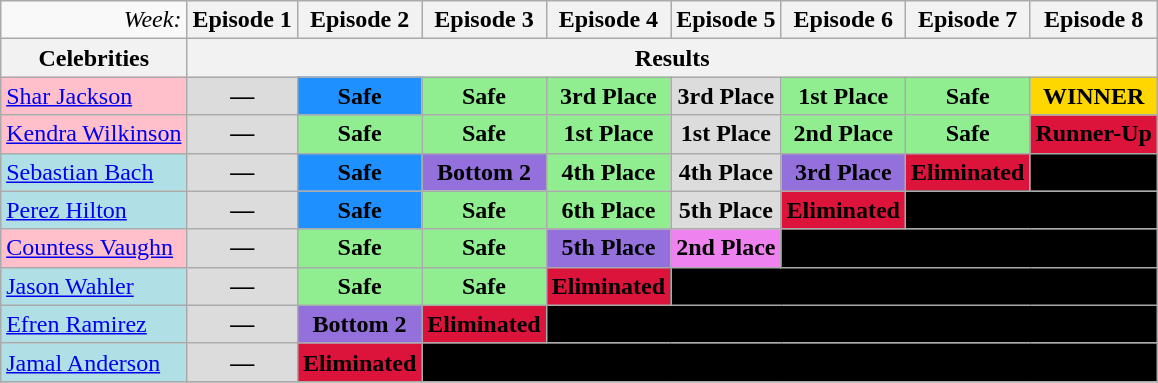<table class="wikitable" style="margin:1em auto;">
<tr>
<td align="right"><em>Week:</em></td>
<th>Episode 1</th>
<th>Episode 2</th>
<th>Episode 3</th>
<th>Episode 4</th>
<th>Episode 5</th>
<th>Episode 6</th>
<th>Episode 7</th>
<th>Episode 8</th>
</tr>
<tr>
<th>Celebrities</th>
<th colspan="9" align="center">Results</th>
</tr>
<tr>
<td bgcolor="pink"><a href='#'>Shar Jackson</a></td>
<td bgcolor="Gainsboro" align="center"><strong>—</strong></td>
<td bgcolor="DodgerBlue" align="center"><strong>Safe</strong></td>
<td bgcolor="LightGreen" align="center"><strong>Safe</strong></td>
<td bgcolor="LightGreen" align="center"><strong>3rd Place</strong></td>
<td bgcolor="Gainsboro" align="center"><strong>3rd Place</strong></td>
<td bgcolor="LightGreen" align="center"><strong>1st Place</strong></td>
<td bgcolor="LightGreen" align="center"><strong>Safe</strong></td>
<td bgcolor="Gold" align="center"><strong>WINNER</strong></td>
</tr>
<tr>
<td bgcolor="pink"><a href='#'>Kendra Wilkinson</a></td>
<td bgcolor="Gainsboro" align="center"><strong>—</strong></td>
<td bgcolor="LightGreen" align="center"><strong>Safe</strong></td>
<td bgcolor="LightGreen" align="center"><strong>Safe</strong></td>
<td bgcolor="LightGreen" align="center"><strong>1st Place</strong></td>
<td bgcolor="Gainsboro" align="center"><strong>1st Place</strong></td>
<td bgcolor="LightGreen" align="center"><strong>2nd Place</strong></td>
<td bgcolor="LightGreen" align="center"><strong>Safe</strong></td>
<td bgcolor="Crimson" align="center"><strong>Runner-Up</strong></td>
</tr>
<tr>
<td bgcolor="PowderBlue"><a href='#'>Sebastian Bach</a></td>
<td bgcolor="Gainsboro" align="center"><strong>—</strong></td>
<td bgcolor="DodgerBlue" align="center"><strong>Safe</strong></td>
<td bgcolor="MediumPurple" align="center"><strong>Bottom 2</strong></td>
<td bgcolor="LightGreen" align="center"><strong>4th Place</strong></td>
<td bgcolor="Gainsboro" align="center"><strong>4th Place</strong></td>
<td bgcolor="MediumPurple" align="center"><strong>3rd Place</strong></td>
<td bgcolor="Crimson" align="center"><strong>Eliminated</strong></td>
<td colspan="1" bgcolor="000000"></td>
</tr>
<tr>
<td bgcolor="PowderBlue"><a href='#'>Perez Hilton</a></td>
<td bgcolor="Gainsboro" align="center"><strong>—</strong></td>
<td bgcolor="DodgerBlue" align="center"><strong>Safe</strong></td>
<td bgcolor="LightGreen" align="center"><strong>Safe</strong></td>
<td bgcolor="LightGreen" align="center"><strong>6th Place</strong></td>
<td bgcolor="Gainsboro" align="center"><strong>5th Place</strong></td>
<td bgcolor="Crimson" align="center"><strong>Eliminated</strong></td>
<td colspan="2" bgcolor="000000"></td>
</tr>
<tr>
<td bgcolor="pink"><a href='#'>Countess Vaughn</a></td>
<td bgcolor="Gainsboro" align="center"><strong>—</strong></td>
<td bgcolor="LightGreen" align="center"><strong>Safe</strong></td>
<td bgcolor="Lightgreen" align="center"><strong>Safe</strong></td>
<td bgcolor="MediumPurple" align="center"><strong>5th Place</strong></td>
<td bgcolor="Violet" align="center"><strong>2nd Place</strong></td>
<td colspan="3" bgcolor="000000"></td>
</tr>
<tr>
<td bgcolor="PowderBlue"><a href='#'>Jason Wahler</a></td>
<td bgcolor="Gainsboro" align="center"><strong>—</strong></td>
<td bgcolor="LightGreen" align="center"><strong>Safe</strong></td>
<td bgcolor="LightGreen" align="center"><strong>Safe</strong></td>
<td bgcolor="Crimson" align="center"><strong>Eliminated</strong></td>
<td colspan="4" bgcolor="000000"></td>
</tr>
<tr>
<td bgcolor="PowderBlue"><a href='#'>Efren Ramirez</a></td>
<td bgcolor="Gainsboro" align="center"><strong>—</strong></td>
<td bgcolor="MediumPurple" align="center"><strong>Bottom 2</strong></td>
<td bgcolor="Crimson" align="center"><strong>Eliminated</strong></td>
<td colspan="5" bgcolor="000000"></td>
</tr>
<tr>
<td bgcolor="PowderBlue"><a href='#'>Jamal Anderson</a></td>
<td bgcolor="Gainsboro" align="center"><strong>—</strong></td>
<td bgcolor="Crimson" align="center"><strong>Eliminated</strong></td>
<td colspan="6" bgcolor="000000"></td>
</tr>
<tr>
</tr>
</table>
